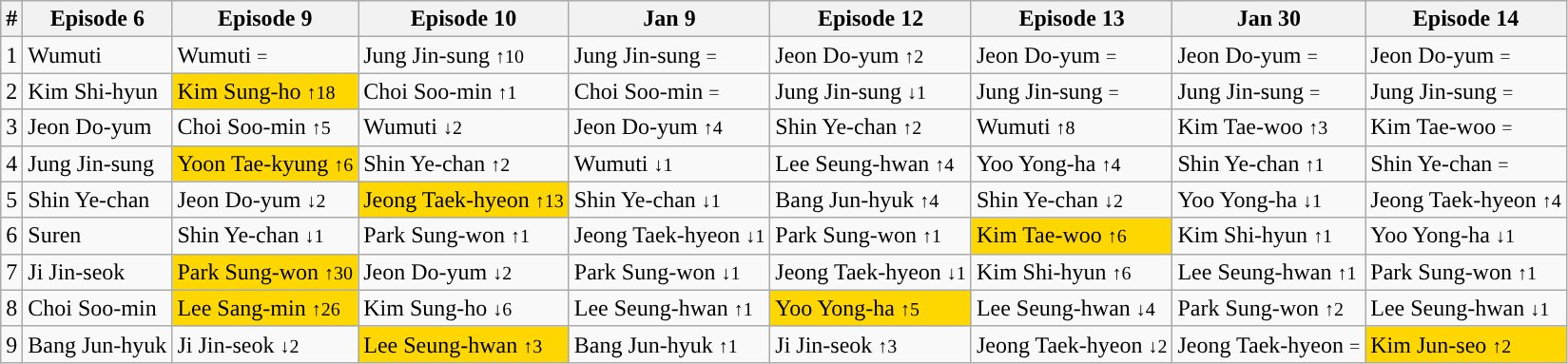<table class="wikitable">
<tr>
<th>#</th>
<th>Episode 6</th>
<th>Episode 9</th>
<th>Episode 10</th>
<th>Jan 9</th>
<th>Episode 12</th>
<th>Episode 13</th>
<th>Jan 30</th>
<th>Episode 14</th>
</tr>
<tr>
<td>1</td>
<td>Wumuti</td>
<td>Wumuti <small>=</small></td>
<td>Jung Jin-sung <small>↑10</small></td>
<td>Jung Jin-sung <small>=</small></td>
<td>Jeon Do-yum <small>↑2</small></td>
<td>Jeon Do-yum <small>=</small></td>
<td>Jeon Do-yum <small>=</small></td>
<td>Jeon Do-yum <small>=</small></td>
</tr>
<tr>
<td>2</td>
<td>Kim Shi-hyun</td>
<td style="background:gold">Kim Sung-ho <small>↑18</small></td>
<td>Choi Soo-min <small>↑1</small></td>
<td>Choi Soo-min <small>=</small></td>
<td>Jung Jin-sung <small>↓1</small></td>
<td>Jung Jin-sung <small>=</small></td>
<td>Jung Jin-sung <small>=</small></td>
<td>Jung Jin-sung <small>=</small></td>
</tr>
<tr>
<td>3</td>
<td>Jeon Do-yum</td>
<td>Choi Soo-min <small>↑5</small></td>
<td>Wumuti <small>↓2</small></td>
<td>Jeon Do-yum <small>↑4</small></td>
<td>Shin Ye-chan <small>↑2</small></td>
<td>Wumuti <small>↑8</small></td>
<td>Kim Tae-woo <small>↑3</small></td>
<td>Kim Tae-woo <small>=</small></td>
</tr>
<tr>
<td>4</td>
<td>Jung Jin-sung</td>
<td style="background:gold">Yoon Tae-kyung <small>↑6</small></td>
<td>Shin Ye-chan <small>↑2</small></td>
<td>Wumuti <small>↓1</small></td>
<td>Lee Seung-hwan <small>↑4</small></td>
<td>Yoo Yong-ha <small>↑4</small></td>
<td>Shin Ye-chan <small>↑1</small></td>
<td>Shin Ye-chan <small>=</small></td>
</tr>
<tr>
<td>5</td>
<td>Shin Ye-chan</td>
<td>Jeon Do-yum <small>↓2</small></td>
<td style="background:gold">Jeong Taek-hyeon <small>↑13</small></td>
<td>Shin Ye-chan <small>↓1</small></td>
<td>Bang Jun-hyuk <small>↑4</small></td>
<td>Shin Ye-chan <small>↓2</small></td>
<td>Yoo Yong-ha <small>↓1</small></td>
<td>Jeong Taek-hyeon <small>↑4</small></td>
</tr>
<tr>
<td>6</td>
<td>Suren</td>
<td>Shin Ye-chan <small>↓1</small></td>
<td>Park Sung-won <small>↑1</small></td>
<td>Jeong Taek-hyeon <small>↓1</small></td>
<td>Park Sung-won <small>↑1</small></td>
<td style="background:gold">Kim Tae-woo <small>↑6</small></td>
<td>Kim Shi-hyun <small>↑1</small></td>
<td>Yoo Yong-ha <small>↓1</small></td>
</tr>
<tr>
<td>7</td>
<td>Ji Jin-seok</td>
<td style="background:gold">Park Sung-won <small>↑30</small></td>
<td>Jeon Do-yum <small>↓2</small></td>
<td>Park Sung-won <small>↓1</small></td>
<td>Jeong Taek-hyeon <small>↓1</small></td>
<td>Kim Shi-hyun <small>↑6</small></td>
<td>Lee Seung-hwan <small>↑1</small></td>
<td>Park Sung-won <small>↑1</small></td>
</tr>
<tr>
<td>8</td>
<td>Choi Soo-min</td>
<td style="background:gold">Lee Sang-min <small>↑26</small></td>
<td>Kim Sung-ho <small>↓6</small></td>
<td>Lee Seung-hwan <small>↑1</small></td>
<td style="background:gold">Yoo Yong-ha <small>↑5</small></td>
<td>Lee Seung-hwan <small>↓4</small></td>
<td>Park Sung-won <small>↑2</small></td>
<td>Lee Seung-hwan <small>↓1</small></td>
</tr>
<tr>
<td>9</td>
<td>Bang Jun-hyuk</td>
<td>Ji Jin-seok <small>↓2</small></td>
<td style="background:gold">Lee Seung-hwan <small>↑3</small></td>
<td>Bang Jun-hyuk <small>↑1</small></td>
<td>Ji Jin-seok <small>↑3</small></td>
<td>Jeong Taek-hyeon <small>↓2</small></td>
<td>Jeong Taek-hyeon <small>=</small></td>
<td style="background:gold">Kim Jun-seo <small>↑2</small></td>
</tr>
</table>
